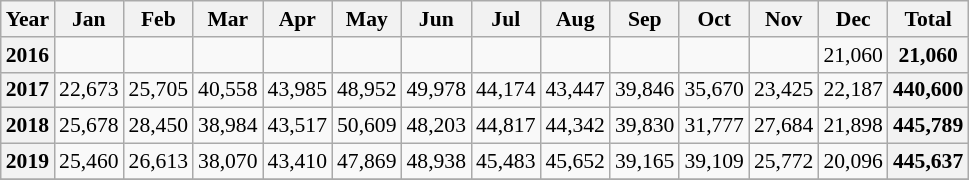<table class=wikitable style="text-align:right; font-size:0.9em;">
<tr>
<th>Year</th>
<th>Jan</th>
<th>Feb</th>
<th>Mar</th>
<th>Apr</th>
<th>May</th>
<th>Jun</th>
<th>Jul</th>
<th>Aug</th>
<th>Sep</th>
<th>Oct</th>
<th>Nov</th>
<th>Dec</th>
<th>Total</th>
</tr>
<tr>
<th>2016</th>
<td></td>
<td></td>
<td></td>
<td></td>
<td></td>
<td></td>
<td></td>
<td></td>
<td></td>
<td></td>
<td></td>
<td>21,060</td>
<th>21,060</th>
</tr>
<tr>
<th>2017</th>
<td>22,673</td>
<td>25,705</td>
<td>40,558</td>
<td>43,985</td>
<td>48,952</td>
<td>49,978</td>
<td>44,174</td>
<td>43,447</td>
<td>39,846</td>
<td>35,670</td>
<td>23,425</td>
<td>22,187</td>
<th>440,600</th>
</tr>
<tr>
<th>2018</th>
<td>25,678</td>
<td>28,450</td>
<td>38,984</td>
<td>43,517</td>
<td>50,609</td>
<td>48,203</td>
<td>44,817</td>
<td>44,342</td>
<td>39,830</td>
<td>31,777</td>
<td>27,684</td>
<td>21,898</td>
<th>445,789</th>
</tr>
<tr>
<th>2019</th>
<td>25,460</td>
<td>26,613</td>
<td>38,070</td>
<td>43,410</td>
<td>47,869</td>
<td>48,938</td>
<td>45,483</td>
<td>45,652</td>
<td>39,165</td>
<td>39,109</td>
<td>25,772</td>
<td>20,096</td>
<th>445,637</th>
</tr>
<tr>
</tr>
</table>
